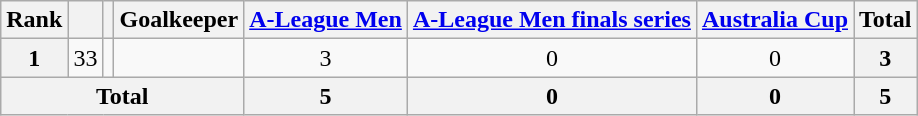<table class="wikitable" style="text-align:center">
<tr>
<th>Rank</th>
<th></th>
<th></th>
<th>Goalkeeper</th>
<th><a href='#'>A-League Men</a></th>
<th><a href='#'>A-League Men finals series</a></th>
<th><a href='#'>Australia Cup</a></th>
<th>Total</th>
</tr>
<tr>
<th>1</th>
<td>33</td>
<td></td>
<td align="left"></td>
<td>3</td>
<td>0</td>
<td>0</td>
<th>3</th>
</tr>
<tr>
<th colspan="4">Total</th>
<th>5</th>
<th>0</th>
<th>0</th>
<th>5</th>
</tr>
</table>
